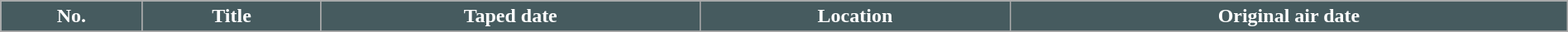<table class="wikitable plainrowheaders" style="width: 100%; margin-right: 0;">
<tr>
<th style="background: #465B5F; color: #ffffff;">No.</th>
<th style="background: #465B5F; color: #ffffff;">Title</th>
<th style="background: #465B5F; color: #ffffff;">Taped date</th>
<th style="background: #465B5F; color: #ffffff;">Location</th>
<th style="background: #465B5F; color: #ffffff;">Original air date</th>
</tr>
<tr>
</tr>
</table>
